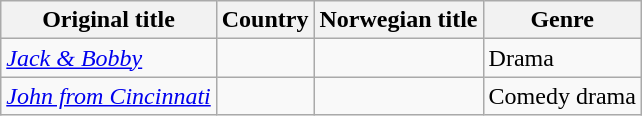<table class="wikitable">
<tr>
<th>Original title</th>
<th>Country</th>
<th>Norwegian title</th>
<th>Genre</th>
</tr>
<tr>
<td><em><a href='#'>Jack & Bobby</a></em></td>
<td></td>
<td></td>
<td>Drama</td>
</tr>
<tr>
<td><em><a href='#'>John from Cincinnati</a></em></td>
<td></td>
<td></td>
<td>Comedy drama</td>
</tr>
</table>
